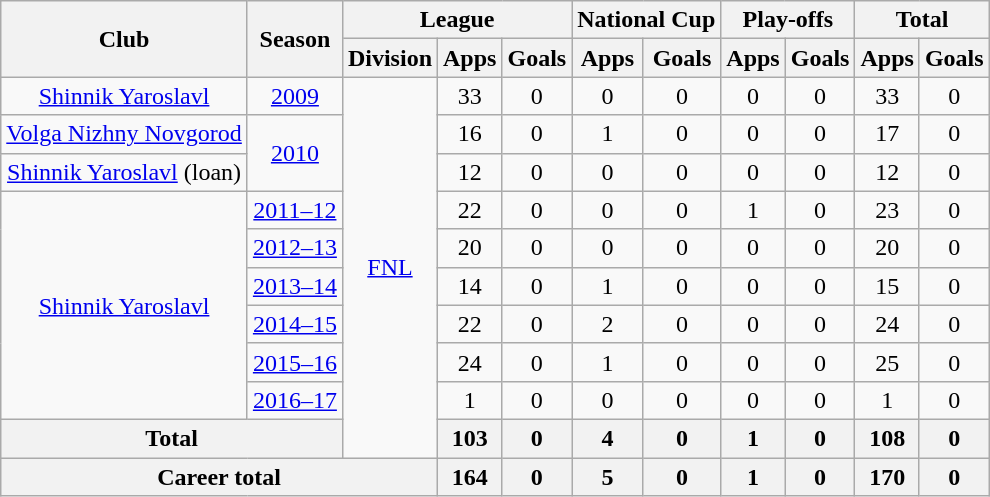<table class="wikitable" style="text-align: center;">
<tr>
<th rowspan="2">Club</th>
<th rowspan="2">Season</th>
<th colspan="3">League</th>
<th colspan="2">National Cup</th>
<th colspan="2">Play-offs</th>
<th colspan="2">Total</th>
</tr>
<tr>
<th>Division</th>
<th>Apps</th>
<th>Goals</th>
<th>Apps</th>
<th>Goals</th>
<th>Apps</th>
<th>Goals</th>
<th>Apps</th>
<th>Goals</th>
</tr>
<tr>
<td valign="center"><a href='#'>Shinnik Yaroslavl</a></td>
<td><a href='#'>2009</a></td>
<td rowspan="10" valign="center"><a href='#'>FNL</a></td>
<td>33</td>
<td>0</td>
<td>0</td>
<td>0</td>
<td>0</td>
<td>0</td>
<td>33</td>
<td>0</td>
</tr>
<tr>
<td valign="center"><a href='#'>Volga Nizhny Novgorod</a></td>
<td rowspan="2" valign="center"><a href='#'>2010</a></td>
<td>16</td>
<td>0</td>
<td>1</td>
<td>0</td>
<td>0</td>
<td>0</td>
<td>17</td>
<td>0</td>
</tr>
<tr>
<td valign="center"><a href='#'>Shinnik Yaroslavl</a> (loan)</td>
<td>12</td>
<td>0</td>
<td>0</td>
<td>0</td>
<td>0</td>
<td>0</td>
<td>12</td>
<td>0</td>
</tr>
<tr>
<td rowspan="6" valign="center"><a href='#'>Shinnik Yaroslavl</a></td>
<td><a href='#'>2011–12</a></td>
<td>22</td>
<td>0</td>
<td>0</td>
<td>0</td>
<td>1</td>
<td>0</td>
<td>23</td>
<td>0</td>
</tr>
<tr>
<td><a href='#'>2012–13</a></td>
<td>20</td>
<td>0</td>
<td>0</td>
<td>0</td>
<td>0</td>
<td>0</td>
<td>20</td>
<td>0</td>
</tr>
<tr>
<td><a href='#'>2013–14</a></td>
<td>14</td>
<td>0</td>
<td>1</td>
<td>0</td>
<td>0</td>
<td>0</td>
<td>15</td>
<td>0</td>
</tr>
<tr>
<td><a href='#'>2014–15</a></td>
<td>22</td>
<td>0</td>
<td>2</td>
<td>0</td>
<td>0</td>
<td>0</td>
<td>24</td>
<td>0</td>
</tr>
<tr>
<td><a href='#'>2015–16</a></td>
<td>24</td>
<td>0</td>
<td>1</td>
<td>0</td>
<td>0</td>
<td>0</td>
<td>25</td>
<td>0</td>
</tr>
<tr>
<td><a href='#'>2016–17</a></td>
<td>1</td>
<td>0</td>
<td>0</td>
<td>0</td>
<td>0</td>
<td>0</td>
<td>1</td>
<td>0</td>
</tr>
<tr>
<th colspan="2">Total</th>
<th>103</th>
<th>0</th>
<th>4</th>
<th>0</th>
<th>1</th>
<th>0</th>
<th>108</th>
<th>0</th>
</tr>
<tr>
<th colspan="3">Career total</th>
<th>164</th>
<th>0</th>
<th>5</th>
<th>0</th>
<th>1</th>
<th>0</th>
<th>170</th>
<th>0</th>
</tr>
</table>
